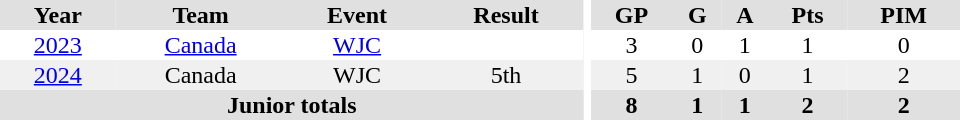<table border="0" cellpadding="1" cellspacing="0" ID="Table3" style="text-align:center; width:40em;">
<tr bgcolor="#e0e0e0">
<th>Year</th>
<th>Team</th>
<th>Event</th>
<th>Result</th>
<th rowspan="99" bgcolor="#ffffff"></th>
<th>GP</th>
<th>G</th>
<th>A</th>
<th>Pts</th>
<th>PIM</th>
</tr>
<tr>
<td><a href='#'>2023</a></td>
<td><a href='#'>Canada</a></td>
<td><a href='#'>WJC</a></td>
<td></td>
<td>3</td>
<td>0</td>
<td>1</td>
<td>1</td>
<td>0</td>
</tr>
<tr bgcolor="#f0f0f0">
<td><a href='#'>2024</a></td>
<td>Canada</td>
<td>WJC</td>
<td>5th</td>
<td>5</td>
<td>1</td>
<td>0</td>
<td>1</td>
<td>2</td>
</tr>
<tr bgcolor="#e0e0e0">
<th colspan="4">Junior totals</th>
<th>8</th>
<th>1</th>
<th>1</th>
<th>2</th>
<th>2</th>
</tr>
</table>
